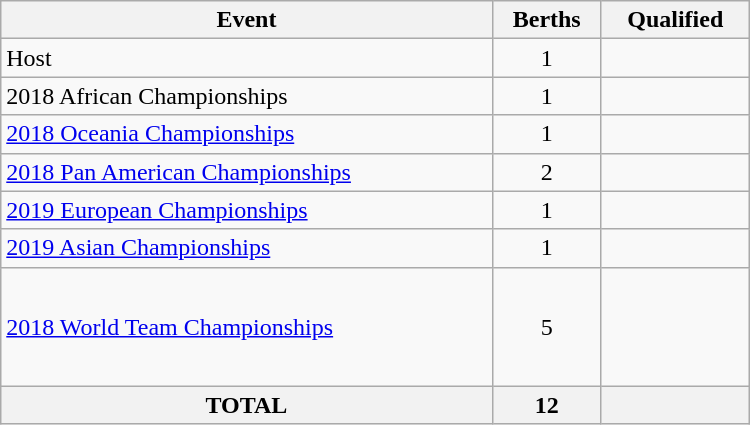<table class="wikitable" width=500>
<tr>
<th>Event</th>
<th>Berths</th>
<th>Qualified</th>
</tr>
<tr>
<td>Host</td>
<td align=center>1</td>
<td></td>
</tr>
<tr>
<td>2018 African Championships</td>
<td align=center>1</td>
<td></td>
</tr>
<tr>
<td><a href='#'>2018 Oceania Championships</a></td>
<td align=center>1</td>
<td></td>
</tr>
<tr>
<td><a href='#'>2018 Pan American Championships</a></td>
<td align=center>2</td>
<td><br></td>
</tr>
<tr>
<td><a href='#'>2019 European Championships</a></td>
<td align=center>1</td>
<td></td>
</tr>
<tr>
<td><a href='#'>2019 Asian Championships</a></td>
<td align=center>1</td>
<td></td>
</tr>
<tr>
<td><a href='#'>2018 World Team Championships</a></td>
<td align=center>5</td>
<td><br><br><br><br></td>
</tr>
<tr>
<th>TOTAL</th>
<th>12</th>
<th></th>
</tr>
</table>
